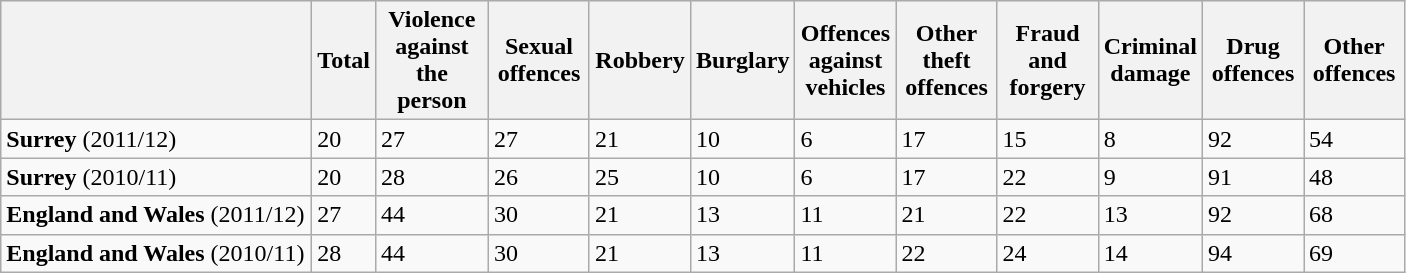<table class="wikitable" style="text-align:left;">
<tr style="background:#efefef;">
<th style="width:200px;"></th>
<th>Total</th>
<th style="width:68px;">Violence against the person</th>
<th style="width:60px;">Sexual offences</th>
<th style="width:60px;">Robbery</th>
<th style="width:60px;">Burglary</th>
<th style="width:60px;">Offences against vehicles</th>
<th style="width:60px;">Other theft offences</th>
<th style="width:60px;">Fraud and forgery</th>
<th style="width:60px;">Criminal damage</th>
<th style="width:60px;">Drug offences</th>
<th style="width:60px;">Other offences</th>
</tr>
<tr>
<td><strong>Surrey</strong> (2011/12)</td>
<td>20</td>
<td>27</td>
<td>27</td>
<td>21</td>
<td>10</td>
<td>6</td>
<td>17</td>
<td>15</td>
<td>8</td>
<td>92</td>
<td>54</td>
</tr>
<tr>
<td><strong>Surrey</strong> (2010/11)</td>
<td>20</td>
<td>28</td>
<td>26</td>
<td>25</td>
<td>10</td>
<td>6</td>
<td>17</td>
<td>22</td>
<td>9</td>
<td>91</td>
<td>48</td>
</tr>
<tr>
<td><strong>England and Wales</strong> (2011/12)</td>
<td>27</td>
<td>44</td>
<td>30</td>
<td>21</td>
<td>13</td>
<td>11</td>
<td>21</td>
<td>22</td>
<td>13</td>
<td>92</td>
<td>68</td>
</tr>
<tr>
<td><strong>England and Wales</strong> (2010/11)</td>
<td>28</td>
<td>44</td>
<td>30</td>
<td>21</td>
<td>13</td>
<td>11</td>
<td>22</td>
<td>24</td>
<td>14</td>
<td>94</td>
<td>69</td>
</tr>
</table>
